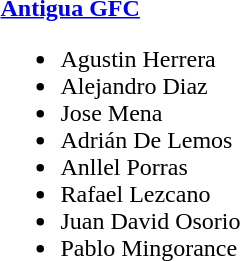<table>
<tr>
<td><strong><a href='#'>Antigua GFC</a></strong><br><ul><li> Agustin Herrera</li><li> Alejandro Diaz</li><li> Jose Mena</li><li> Adrián De Lemos</li><li> Anllel Porras</li><li> Rafael Lezcano</li><li> Juan David Osorio</li><li> Pablo Mingorance</li></ul></td>
</tr>
</table>
